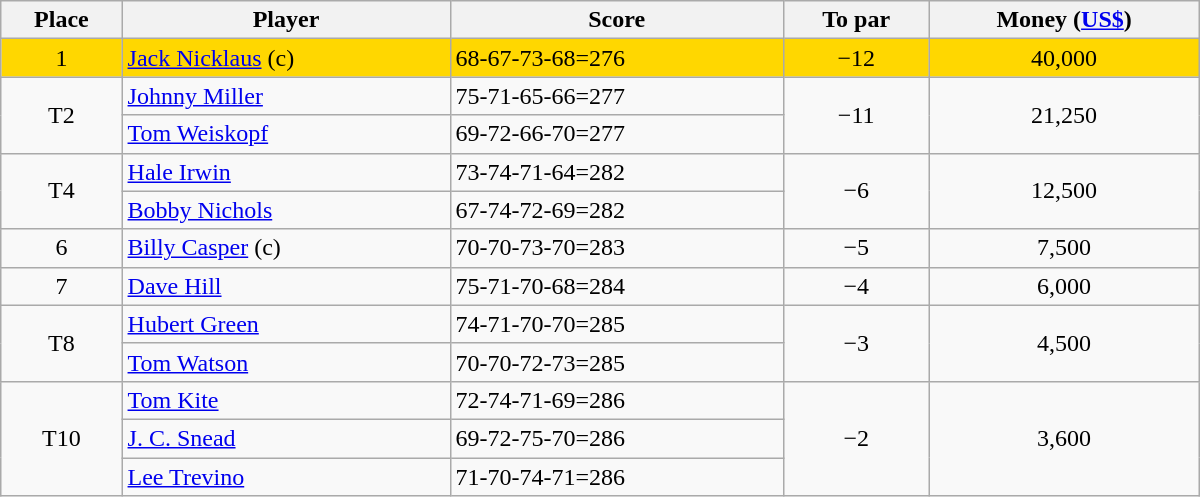<table class="wikitable" style="width:50em;margin-bottom:0;">
<tr>
<th>Place</th>
<th>Player</th>
<th>Score</th>
<th>To par</th>
<th>Money (<a href='#'>US$</a>)</th>
</tr>
<tr style="background:gold">
<td align=center>1</td>
<td> <a href='#'>Jack Nicklaus</a> (c)</td>
<td>68-67-73-68=276</td>
<td align=center>−12</td>
<td align=center>40,000</td>
</tr>
<tr>
<td rowspan=2 align=center>T2</td>
<td> <a href='#'>Johnny Miller</a></td>
<td>75-71-65-66=277</td>
<td rowspan=2 align=center>−11</td>
<td rowspan=2 align=center>21,250</td>
</tr>
<tr>
<td> <a href='#'>Tom Weiskopf</a></td>
<td>69-72-66-70=277</td>
</tr>
<tr>
<td rowspan=2 align=center>T4</td>
<td> <a href='#'>Hale Irwin</a></td>
<td>73-74-71-64=282</td>
<td rowspan=2 align=center>−6</td>
<td rowspan=2 align=center>12,500</td>
</tr>
<tr>
<td> <a href='#'>Bobby Nichols</a></td>
<td>67-74-72-69=282</td>
</tr>
<tr>
<td align=center>6</td>
<td> <a href='#'>Billy Casper</a> (c)</td>
<td>70-70-73-70=283</td>
<td align=center>−5</td>
<td align=center>7,500</td>
</tr>
<tr>
<td align=center>7</td>
<td> <a href='#'>Dave Hill</a></td>
<td>75-71-70-68=284</td>
<td align=center>−4</td>
<td align=center>6,000</td>
</tr>
<tr>
<td rowspan=2 align=center>T8</td>
<td> <a href='#'>Hubert Green</a></td>
<td>74-71-70-70=285</td>
<td rowspan=2 align=center>−3</td>
<td rowspan=2 align=center>4,500</td>
</tr>
<tr>
<td> <a href='#'>Tom Watson</a></td>
<td>70-70-72-73=285</td>
</tr>
<tr>
<td rowspan=3 align=center>T10</td>
<td> <a href='#'>Tom Kite</a></td>
<td>72-74-71-69=286</td>
<td rowspan=3 align=center>−2</td>
<td rowspan=3 align=center>3,600</td>
</tr>
<tr>
<td> <a href='#'>J. C. Snead</a></td>
<td>69-72-75-70=286</td>
</tr>
<tr>
<td> <a href='#'>Lee Trevino</a></td>
<td>71-70-74-71=286</td>
</tr>
</table>
